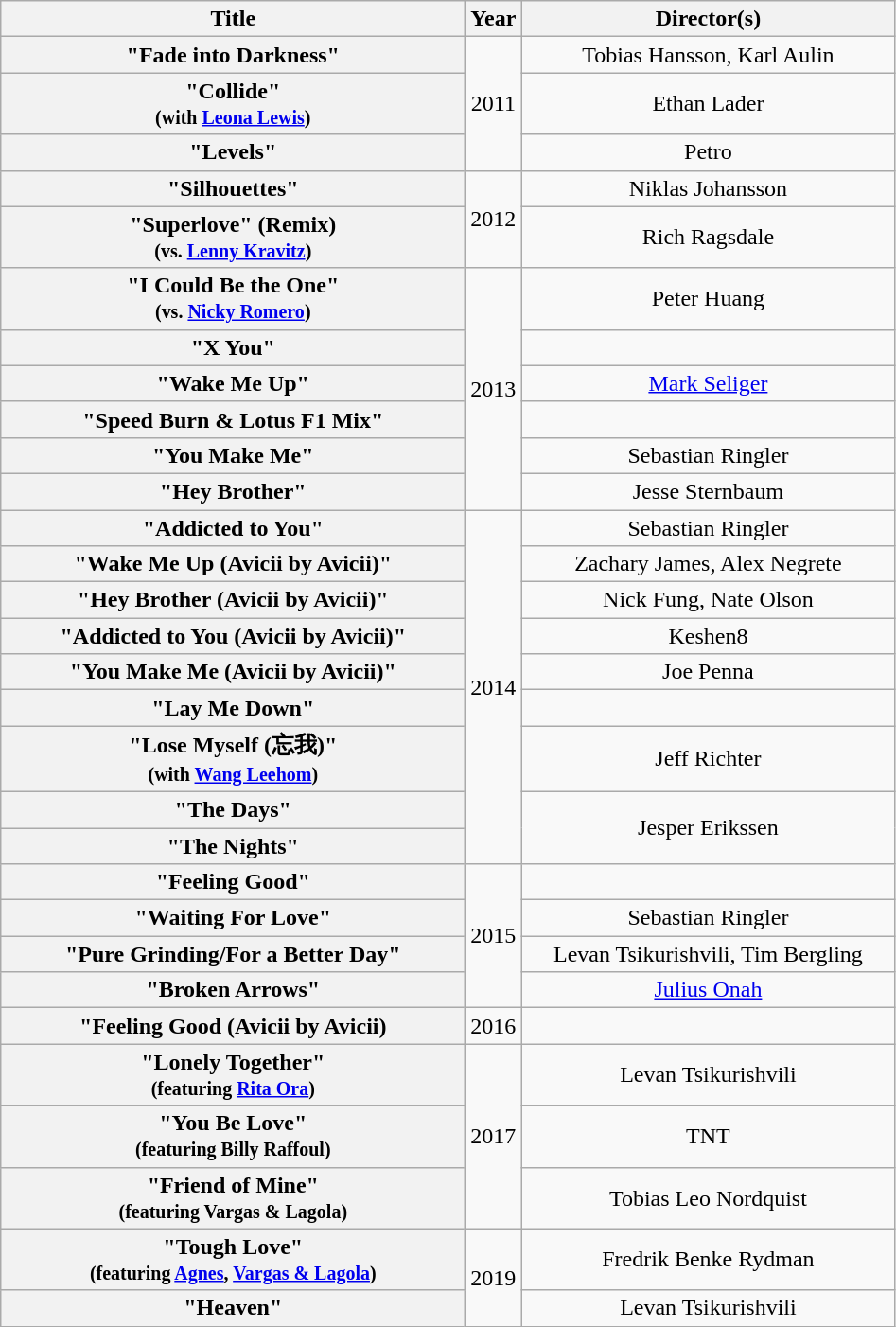<table class="wikitable plainrowheaders" style="text-align:center;">
<tr>
<th scope="col" style="width:20em;">Title</th>
<th scope="col">Year</th>
<th scope="col" style="width:16em;">Director(s)</th>
</tr>
<tr>
<th scope="row">"Fade into Darkness"</th>
<td rowspan="3">2011</td>
<td>Tobias Hansson, Karl Aulin</td>
</tr>
<tr>
<th scope="row">"Collide"<br><small>(with <a href='#'>Leona Lewis</a>)</small></th>
<td>Ethan Lader</td>
</tr>
<tr>
<th scope="row">"Levels"</th>
<td>Petro</td>
</tr>
<tr>
<th scope="row">"Silhouettes"</th>
<td rowspan="2">2012</td>
<td>Niklas Johansson</td>
</tr>
<tr>
<th scope="row">"Superlove" (Remix)<br><small>(vs. <a href='#'>Lenny Kravitz</a>)</small></th>
<td>Rich Ragsdale</td>
</tr>
<tr>
<th scope="row">"I Could Be the One"<br><small>(vs. <a href='#'>Nicky Romero</a>)</small></th>
<td rowspan="6">2013</td>
<td>Peter Huang</td>
</tr>
<tr>
<th scope="row">"X You"</th>
<td></td>
</tr>
<tr>
<th scope="row">"Wake Me Up"</th>
<td><a href='#'>Mark Seliger</a></td>
</tr>
<tr>
<th scope="row">"Speed Burn & Lotus F1 Mix"</th>
<td></td>
</tr>
<tr>
<th scope="row">"You Make Me"</th>
<td>Sebastian Ringler</td>
</tr>
<tr>
<th scope="row">"Hey Brother"</th>
<td>Jesse Sternbaum</td>
</tr>
<tr>
<th scope="row">"Addicted to You"</th>
<td rowspan="9">2014</td>
<td>Sebastian Ringler</td>
</tr>
<tr>
<th scope="row">"Wake Me Up (Avicii by Avicii)"</th>
<td>Zachary James, Alex Negrete</td>
</tr>
<tr>
<th scope="row">"Hey Brother (Avicii by Avicii)"</th>
<td>Nick Fung, Nate Olson</td>
</tr>
<tr>
<th scope="row">"Addicted to You (Avicii by Avicii)"</th>
<td>Keshen8</td>
</tr>
<tr>
<th scope="row">"You Make Me (Avicii by Avicii)"</th>
<td>Joe Penna</td>
</tr>
<tr>
<th scope="row">"Lay Me Down"</th>
<td></td>
</tr>
<tr>
<th scope="row">"Lose Myself (忘我)"<br><small>(with <a href='#'>Wang Leehom</a>)</small></th>
<td>Jeff Richter</td>
</tr>
<tr>
<th scope="row">"The Days"</th>
<td rowspan="2">Jesper Erikssen</td>
</tr>
<tr>
<th scope="row">"The Nights"</th>
</tr>
<tr>
<th scope="row">"Feeling Good"</th>
<td rowspan="4">2015</td>
<td></td>
</tr>
<tr>
<th scope="row">"Waiting For Love"</th>
<td>Sebastian Ringler</td>
</tr>
<tr>
<th scope="row">"Pure Grinding/For a Better Day"</th>
<td>Levan Tsikurishvili, Tim Bergling</td>
</tr>
<tr>
<th scope="row">"Broken Arrows"</th>
<td><a href='#'>Julius Onah</a></td>
</tr>
<tr>
<th scope="row">"Feeling Good (Avicii by Avicii)</th>
<td>2016</td>
<td></td>
</tr>
<tr>
<th scope="row">"Lonely Together"<br><small>(featuring <a href='#'>Rita Ora</a>)</small></th>
<td rowspan="3">2017</td>
<td>Levan Tsikurishvili</td>
</tr>
<tr>
<th scope="row">"You Be Love"<br><small>(featuring Billy Raffoul)</small></th>
<td>TNT</td>
</tr>
<tr>
<th scope="row">"Friend of Mine"<br><small>(featuring Vargas & Lagola)</small></th>
<td>Tobias Leo Nordquist</td>
</tr>
<tr>
<th scope="row">"Tough Love"<br><small>(featuring <a href='#'>Agnes</a>, <a href='#'>Vargas & Lagola</a>)</small></th>
<td rowspan="2">2019</td>
<td>Fredrik Benke Rydman</td>
</tr>
<tr>
<th scope="row">"Heaven"</th>
<td>Levan Tsikurishvili</td>
</tr>
</table>
